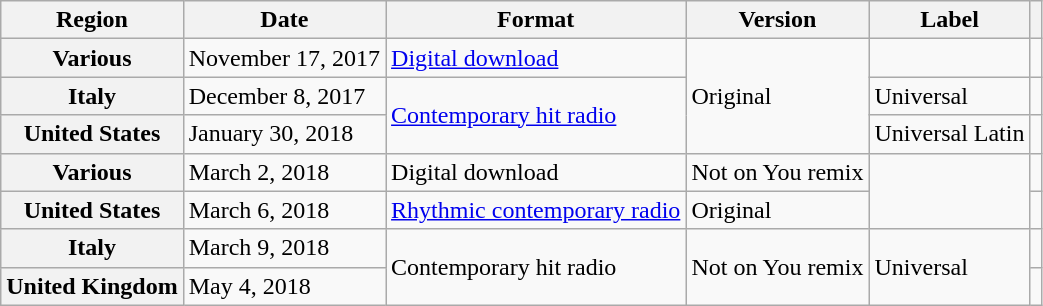<table class="wikitable plainrowheaders">
<tr>
<th scope="col">Region</th>
<th scope="col">Date</th>
<th scope="col">Format</th>
<th scope="col">Version</th>
<th scope="col">Label</th>
<th scope="col"></th>
</tr>
<tr>
<th scope="row">Various</th>
<td>November 17, 2017</td>
<td><a href='#'>Digital download</a></td>
<td rowspan="3">Original</td>
<td></td>
<td></td>
</tr>
<tr>
<th scope="row">Italy</th>
<td>December 8, 2017</td>
<td rowspan="2"><a href='#'>Contemporary hit radio</a></td>
<td>Universal</td>
<td></td>
</tr>
<tr>
<th scope="row">United States</th>
<td>January 30, 2018</td>
<td>Universal Latin</td>
<td></td>
</tr>
<tr>
<th scope="row">Various</th>
<td>March 2, 2018</td>
<td>Digital download</td>
<td>Not on You remix</td>
<td rowspan="2"></td>
<td></td>
</tr>
<tr>
<th scope="row">United States</th>
<td>March 6, 2018</td>
<td><a href='#'>Rhythmic contemporary radio</a></td>
<td>Original</td>
<td></td>
</tr>
<tr>
<th scope="row">Italy</th>
<td>March 9, 2018</td>
<td rowspan="2">Contemporary hit radio</td>
<td rowspan="2">Not on You remix</td>
<td rowspan="2">Universal</td>
<td></td>
</tr>
<tr>
<th scope="row">United Kingdom</th>
<td>May 4, 2018</td>
<td></td>
</tr>
</table>
